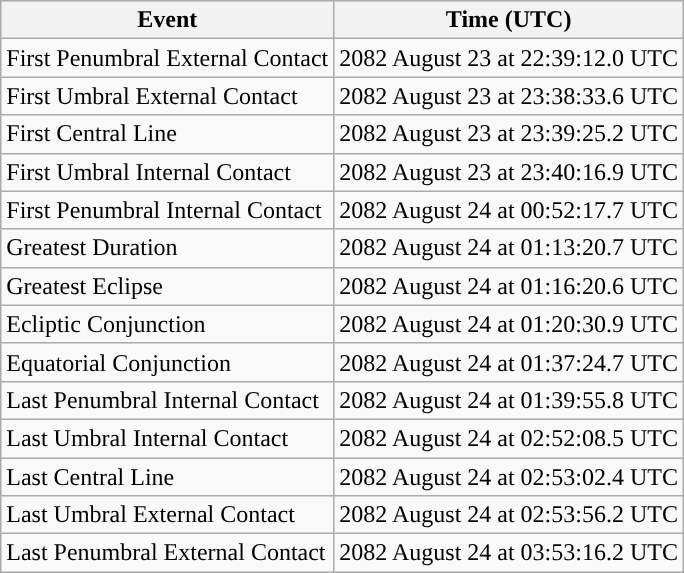<table class="wikitable">
<tr>
<th>Event</th>
<th>Time (UTC)</th>
</tr>
<tr>
<td>First Penumbral External Contact</td>
<td>2082 August 23 at 22:39:12.0 UTC</td>
</tr>
<tr>
<td>First Umbral External Contact</td>
<td>2082 August 23 at 23:38:33.6 UTC</td>
</tr>
<tr>
<td>First Central Line</td>
<td>2082 August 23 at 23:39:25.2 UTC</td>
</tr>
<tr>
<td>First Umbral Internal Contact</td>
<td>2082 August 23 at 23:40:16.9 UTC</td>
</tr>
<tr>
<td>First Penumbral Internal Contact</td>
<td>2082 August 24 at 00:52:17.7 UTC</td>
</tr>
<tr>
<td>Greatest Duration</td>
<td>2082 August 24 at 01:13:20.7 UTC</td>
</tr>
<tr>
<td>Greatest Eclipse</td>
<td>2082 August 24 at 01:16:20.6 UTC</td>
</tr>
<tr>
<td>Ecliptic Conjunction</td>
<td>2082 August 24 at 01:20:30.9 UTC</td>
</tr>
<tr>
<td>Equatorial Conjunction</td>
<td>2082 August 24 at 01:37:24.7 UTC</td>
</tr>
<tr>
<td>Last Penumbral Internal Contact</td>
<td>2082 August 24 at 01:39:55.8 UTC</td>
</tr>
<tr>
<td>Last Umbral Internal Contact</td>
<td>2082 August 24 at 02:52:08.5 UTC</td>
</tr>
<tr>
<td>Last Central Line</td>
<td>2082 August 24 at 02:53:02.4 UTC</td>
</tr>
<tr>
<td>Last Umbral External Contact</td>
<td>2082 August 24 at 02:53:56.2 UTC</td>
</tr>
<tr>
<td>Last Penumbral External Contact</td>
<td>2082 August 24 at 03:53:16.2 UTC</td>
</tr>
</table>
